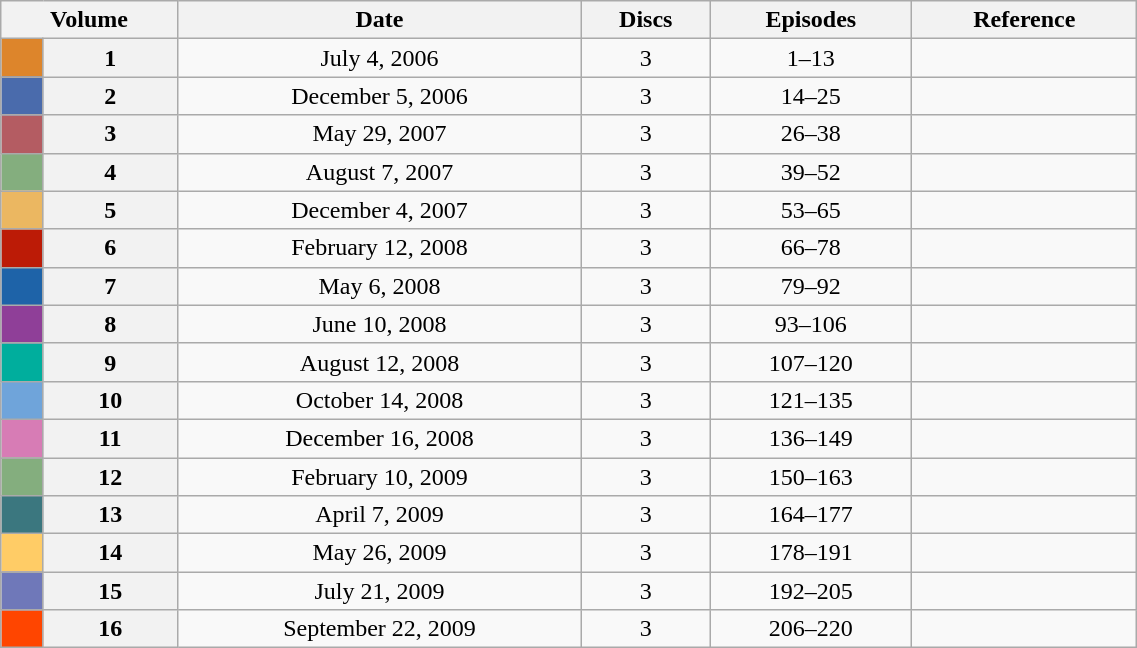<table class="wikitable" style="text-align: center; width: 60%;">
<tr>
<th colspan="2">Volume</th>
<th scope="col">Date</th>
<th scope="col">Discs</th>
<th scope="col">Episodes</th>
<th scope="col">Reference</th>
</tr>
<tr>
<td style="background: #DD852B;"></td>
<th scope="row">1</th>
<td>July 4, 2006</td>
<td>3</td>
<td>1–13</td>
<td></td>
</tr>
<tr>
<td style="background: #4A6BAC;"></td>
<th scope="row">2</th>
<td>December 5, 2006</td>
<td>3</td>
<td>14–25</td>
<td></td>
</tr>
<tr>
<td style="background: #B45C62;"></td>
<th scope="row">3</th>
<td>May 29, 2007</td>
<td>3</td>
<td>26–38</td>
<td></td>
</tr>
<tr>
<td style="background: #84AE7E;"></td>
<th scope="row">4</th>
<td>August 7, 2007</td>
<td>3</td>
<td>39–52</td>
<td></td>
</tr>
<tr>
<td style="background: #EBB761;"></td>
<th scope="row">5</th>
<td>December 4, 2007</td>
<td>3</td>
<td>53–65</td>
<td></td>
</tr>
<tr>
<td style="background: #BC1B06;"></td>
<th scope="row">6</th>
<td>February 12, 2008</td>
<td>3</td>
<td>66–78</td>
<td></td>
</tr>
<tr>
<td style="background: #1E63A8;"></td>
<th scope="row">7</th>
<td>May 6, 2008</td>
<td>3</td>
<td>79–92</td>
<td></td>
</tr>
<tr>
<td style="background: #8F3F98;"></td>
<th scope="row">8</th>
<td>June 10, 2008</td>
<td>3</td>
<td>93–106</td>
<td></td>
</tr>
<tr>
<td style="background: #00AE9D;"></td>
<th scope="row">9</th>
<td>August 12, 2008</td>
<td>3</td>
<td>107–120</td>
<td></td>
</tr>
<tr>
<td style="background: #6FA4DA;"></td>
<th scope="row">10</th>
<td>October 14, 2008</td>
<td>3</td>
<td>121–135</td>
<td></td>
</tr>
<tr>
<td style="background: #D77CB5;"></td>
<th scope="row">11</th>
<td>December 16, 2008</td>
<td>3</td>
<td>136–149</td>
<td></td>
</tr>
<tr>
<td style="background: #84AE7E;"></td>
<th scope="row">12</th>
<td>February 10, 2009</td>
<td>3</td>
<td>150–163</td>
<td></td>
</tr>
<tr>
<td style="background: #3B777F;"></td>
<th scope="row">13</th>
<td>April 7, 2009</td>
<td>3</td>
<td>164–177</td>
<td></td>
</tr>
<tr>
<td style="background:#fc6;"></td>
<th scope="row">14</th>
<td>May 26, 2009</td>
<td>3</td>
<td>178–191</td>
<td></td>
</tr>
<tr>
<td style="background: #6F78B9;"></td>
<th scope="row">15</th>
<td>July 21, 2009</td>
<td>3</td>
<td>192–205</td>
<td></td>
</tr>
<tr>
<td style="background: #FF4500;"></td>
<th scope="row">16</th>
<td>September 22, 2009</td>
<td>3</td>
<td>206–220</td>
<td></td>
</tr>
</table>
